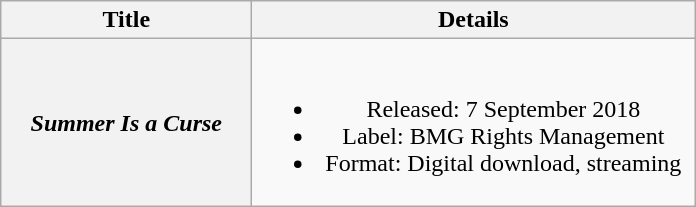<table class="wikitable plainrowheaders" style="text-align:center;">
<tr>
<th scope="col" style="width:10em;">Title</th>
<th scope="col" style="width:18em;">Details</th>
</tr>
<tr>
<th scope="row"><em>Summer Is a Curse</em></th>
<td><br><ul><li>Released: 7 September 2018</li><li>Label: BMG Rights Management</li><li>Format: Digital download, streaming</li></ul></td>
</tr>
</table>
